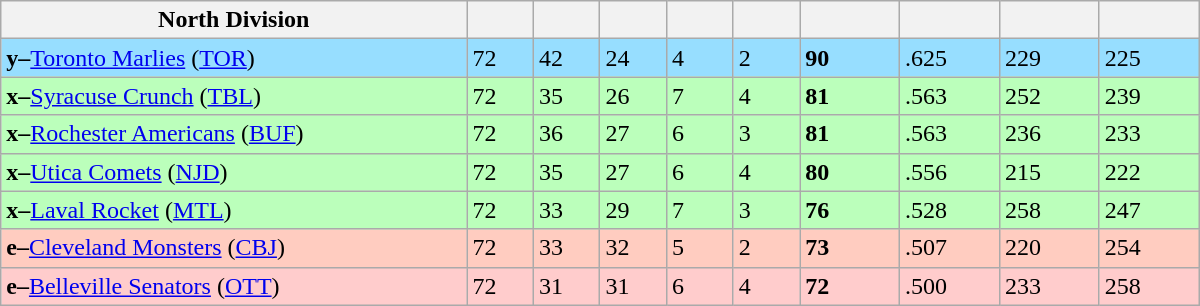<table class="wikitable" style="width:50em">
<tr>
<th width="35%">North Division</th>
<th width="5%"></th>
<th width="5%"></th>
<th width="5%"></th>
<th width="5%"></th>
<th width="5%"></th>
<th width="7.5%"></th>
<th width="7.5%"></th>
<th width="7.5%"></th>
<th width="7.5%"></th>
</tr>
<tr bgcolor=#97DEFF>
<td><strong>y–</strong><a href='#'>Toronto Marlies</a> (<a href='#'>TOR</a>)</td>
<td>72</td>
<td>42</td>
<td>24</td>
<td>4</td>
<td>2</td>
<td><strong>90</strong></td>
<td>.625</td>
<td>229</td>
<td>225</td>
</tr>
<tr bgcolor=#bbffbb>
<td><strong>x–</strong><a href='#'>Syracuse Crunch</a> (<a href='#'>TBL</a>)</td>
<td>72</td>
<td>35</td>
<td>26</td>
<td>7</td>
<td>4</td>
<td><strong>81</strong></td>
<td>.563</td>
<td>252</td>
<td>239</td>
</tr>
<tr bgcolor=#bbffbb>
<td><strong>x–</strong><a href='#'>Rochester Americans</a> (<a href='#'>BUF</a>)</td>
<td>72</td>
<td>36</td>
<td>27</td>
<td>6</td>
<td>3</td>
<td><strong>81</strong></td>
<td>.563</td>
<td>236</td>
<td>233</td>
</tr>
<tr bgcolor=#bbffbb>
<td><strong>x–</strong><a href='#'>Utica Comets</a> (<a href='#'>NJD</a>)</td>
<td>72</td>
<td>35</td>
<td>27</td>
<td>6</td>
<td>4</td>
<td><strong>80</strong></td>
<td>.556</td>
<td>215</td>
<td>222</td>
</tr>
<tr bgcolor=#bbffbb>
<td><strong>x–</strong><a href='#'>Laval Rocket</a> (<a href='#'>MTL</a>)</td>
<td>72</td>
<td>33</td>
<td>29</td>
<td>7</td>
<td>3</td>
<td><strong>76</strong></td>
<td>.528</td>
<td>258</td>
<td>247</td>
</tr>
<tr bgcolor=#ffccc>
<td><strong>e–</strong><a href='#'>Cleveland Monsters</a> (<a href='#'>CBJ</a>)</td>
<td>72</td>
<td>33</td>
<td>32</td>
<td>5</td>
<td>2</td>
<td><strong>73</strong></td>
<td>.507</td>
<td>220</td>
<td>254</td>
</tr>
<tr bgcolor=#ffcccc>
<td><strong>e–</strong><a href='#'>Belleville Senators</a> (<a href='#'>OTT</a>)</td>
<td>72</td>
<td>31</td>
<td>31</td>
<td>6</td>
<td>4</td>
<td><strong>72</strong></td>
<td>.500</td>
<td>233</td>
<td>258</td>
</tr>
</table>
